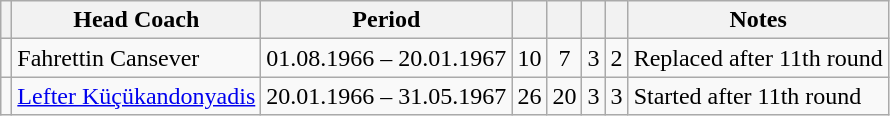<table class="wikitable" style="text-align: left;">
<tr>
<th></th>
<th>Head Coach</th>
<th>Period</th>
<th></th>
<th></th>
<th></th>
<th></th>
<th>Notes</th>
</tr>
<tr>
<td></td>
<td>Fahrettin Cansever</td>
<td>01.08.1966 – 20.01.1967</td>
<td align="center">10</td>
<td align="center">7</td>
<td align="center">3</td>
<td align="center">2</td>
<td>Replaced after 11th round</td>
</tr>
<tr>
<td></td>
<td><a href='#'>Lefter Küçükandonyadis</a></td>
<td>20.01.1966 – 31.05.1967</td>
<td align="center">26</td>
<td align="center">20</td>
<td align="center">3</td>
<td align="center">3</td>
<td>Started after 11th round</td>
</tr>
</table>
